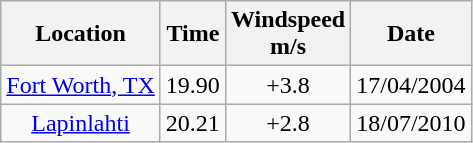<table class="wikitable" style= "text-align: center">
<tr>
<th>Location</th>
<th>Time</th>
<th>Windspeed<br>m/s</th>
<th>Date</th>
</tr>
<tr>
<td><a href='#'>Fort Worth, TX</a></td>
<td>19.90</td>
<td>+3.8</td>
<td>17/04/2004</td>
</tr>
<tr>
<td><a href='#'>Lapinlahti</a></td>
<td>20.21</td>
<td>+2.8</td>
<td>18/07/2010</td>
</tr>
</table>
